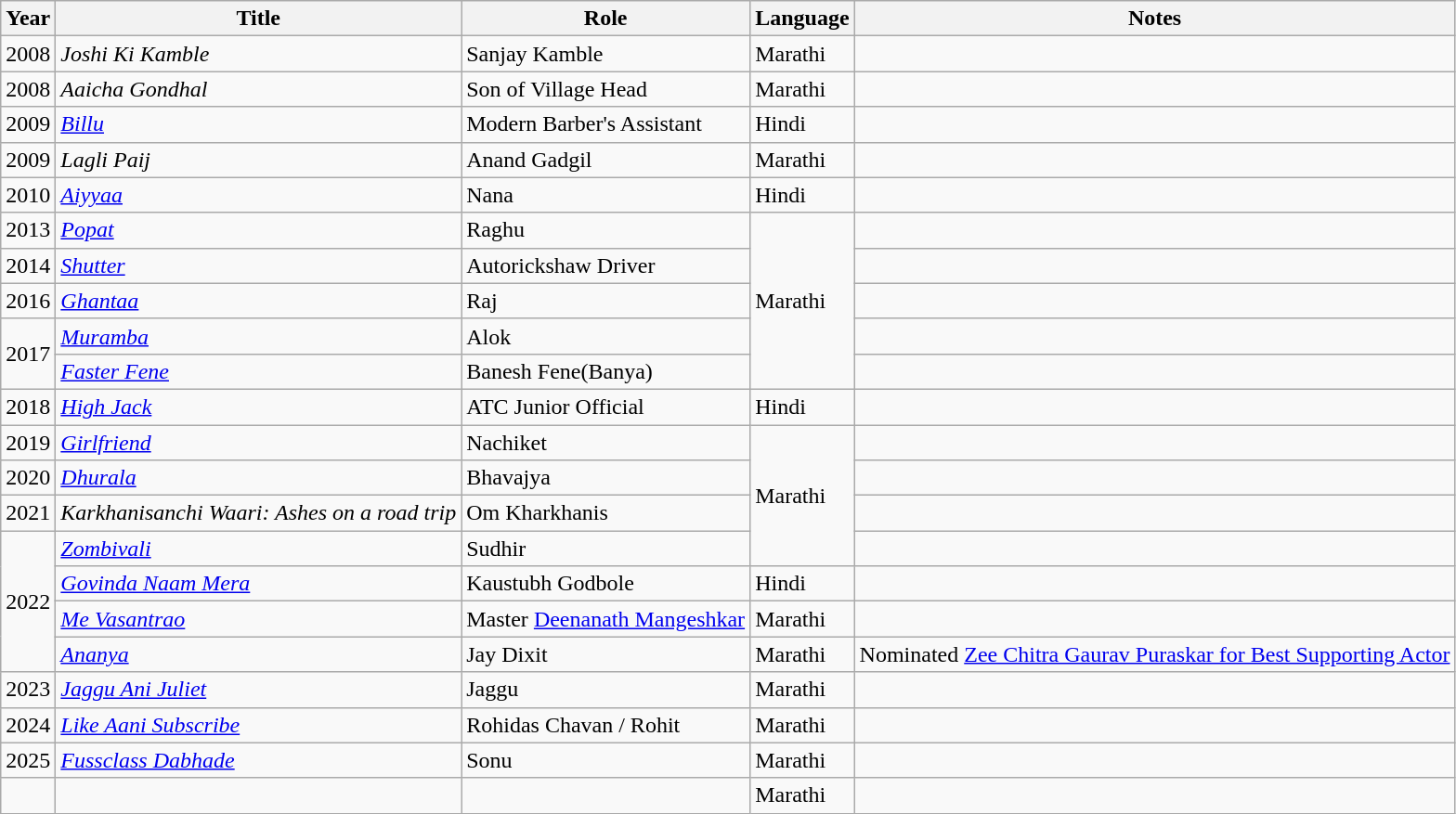<table class="wikitable sortable">
<tr>
<th>Year</th>
<th>Title</th>
<th>Role</th>
<th>Language</th>
<th>Notes</th>
</tr>
<tr>
<td>2008</td>
<td><em>Joshi Ki Kamble</em></td>
<td>Sanjay Kamble</td>
<td>Marathi</td>
<td></td>
</tr>
<tr>
<td>2008</td>
<td><em>Aaicha Gondhal</em></td>
<td>Son of Village Head</td>
<td>Marathi</td>
<td></td>
</tr>
<tr>
<td>2009</td>
<td><em><a href='#'>Billu</a></em></td>
<td>Modern Barber's Assistant</td>
<td>Hindi</td>
<td></td>
</tr>
<tr>
<td>2009</td>
<td><em>Lagli Paij</em></td>
<td>Anand Gadgil</td>
<td>Marathi</td>
<td></td>
</tr>
<tr>
<td>2010</td>
<td><em><a href='#'>Aiyyaa</a></em></td>
<td>Nana</td>
<td>Hindi</td>
<td></td>
</tr>
<tr>
<td>2013</td>
<td><em><a href='#'>Popat</a></em></td>
<td>Raghu</td>
<td rowspan=5>Marathi<br></td>
<td></td>
</tr>
<tr>
<td>2014</td>
<td><em><a href='#'>Shutter</a></em></td>
<td>Autorickshaw Driver</td>
<td></td>
</tr>
<tr>
<td>2016</td>
<td><em><a href='#'>Ghantaa</a></em></td>
<td>Raj</td>
<td></td>
</tr>
<tr>
<td rowspan=2>2017</td>
<td><em><a href='#'>Muramba</a></em></td>
<td>Alok</td>
<td></td>
</tr>
<tr>
<td><em><a href='#'>Faster Fene</a></em></td>
<td>Banesh Fene(Banya)</td>
<td></td>
</tr>
<tr>
<td>2018</td>
<td><em><a href='#'>High Jack</a></em></td>
<td>ATC Junior Official</td>
<td>Hindi</td>
<td></td>
</tr>
<tr>
<td>2019</td>
<td><em><a href='#'>Girlfriend</a></em></td>
<td>Nachiket</td>
<td rowspan="4">Marathi</td>
<td></td>
</tr>
<tr>
<td>2020</td>
<td><em><a href='#'>Dhurala</a></em></td>
<td>Bhavajya</td>
<td></td>
</tr>
<tr>
<td>2021</td>
<td><em>Karkhanisanchi Waari: Ashes on a road trip</em></td>
<td>Om Kharkhanis</td>
<td></td>
</tr>
<tr>
<td rowspan="4">2022</td>
<td><em><a href='#'>Zombivali</a></em></td>
<td>Sudhir</td>
<td></td>
</tr>
<tr>
<td><em><a href='#'>Govinda Naam Mera</a></em></td>
<td>Kaustubh Godbole</td>
<td>Hindi</td>
<td></td>
</tr>
<tr>
<td><em><a href='#'>Me Vasantrao</a></em></td>
<td>Master <a href='#'>Deenanath Mangeshkar</a></td>
<td>Marathi</td>
<td></td>
</tr>
<tr>
<td><a href='#'><em>Ananya</em></a></td>
<td>Jay Dixit</td>
<td>Marathi</td>
<td>Nominated <a href='#'>Zee Chitra Gaurav Puraskar for Best Supporting Actor</a></td>
</tr>
<tr>
<td>2023</td>
<td><em><a href='#'>Jaggu Ani Juliet</a></em></td>
<td>Jaggu</td>
<td>Marathi</td>
<td></td>
</tr>
<tr>
<td>2024</td>
<td><em><a href='#'>Like Aani Subscribe</a></em></td>
<td>Rohidas Chavan / Rohit</td>
<td>Marathi</td>
<td></td>
</tr>
<tr>
<td>2025</td>
<td><em><a href='#'>Fussclass Dabhade</a></em></td>
<td>Sonu</td>
<td>Marathi</td>
<td></td>
</tr>
<tr>
<td></td>
<td></td>
<td></td>
<td>Marathi</td>
<td></td>
</tr>
</table>
